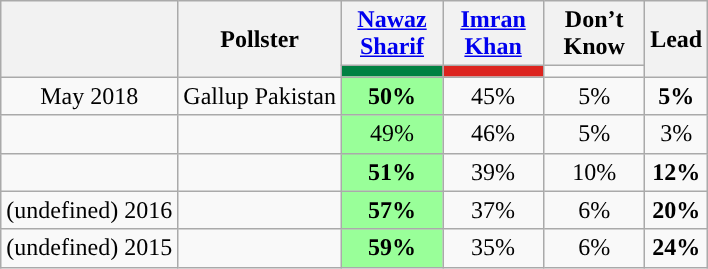<table class="wikitable sortable" style="text-align:center">
<tr>
<th rowspan="2"></th>
<th rowspan="2">Pollster</th>
<th style="width:60px;" class="unsortable"><a href='#'>Nawaz Sharif</a></th>
<th style="width:60px;" class="unsortable"><a href='#'>Imran Khan</a></th>
<th style="width:60px;" class="unsortable">Don’t Know</th>
<th class="unsortable" style="width:20px;" rowspan="2">Lead</th>
</tr>
<tr>
<th class="unsortable" style="background:rgb(0, 129, 66); width:60px;"></th>
<th class="unsortable" style="background:rgb(220, 36, 31); width:60px;"></th>
</tr>
<tr>
<td>May 2018</td>
<td>Gallup Pakistan</td>
<td style="background: rgb(153, 255, 153);"><strong>50%</strong></td>
<td>45%</td>
<td>5%</td>
<td style="background:"><strong>5%</strong></td>
</tr>
<tr>
<td></td>
<td></td>
<td style="background: rgb(153, 255, 153);">49%</td>
<td>46%</td>
<td>5%</td>
<td style="background:">3%</td>
</tr>
<tr>
<td></td>
<td></td>
<td style="background: rgb(153, 255, 153);"><strong>51%</strong></td>
<td>39%</td>
<td>10%</td>
<td style="background:"><strong>12%</strong></td>
</tr>
<tr>
<td>(undefined) 2016</td>
<td></td>
<td style="background: rgb(153, 255, 153);"><strong>57%</strong></td>
<td>37%</td>
<td>6%</td>
<td style="background:"><strong>20%</strong></td>
</tr>
<tr>
<td>(undefined) 2015</td>
<td></td>
<td style="background: rgb(153, 255, 153);"><strong>59%</strong></td>
<td>35%</td>
<td>6%</td>
<td style="background:"><strong>24%</strong></td>
</tr>
</table>
